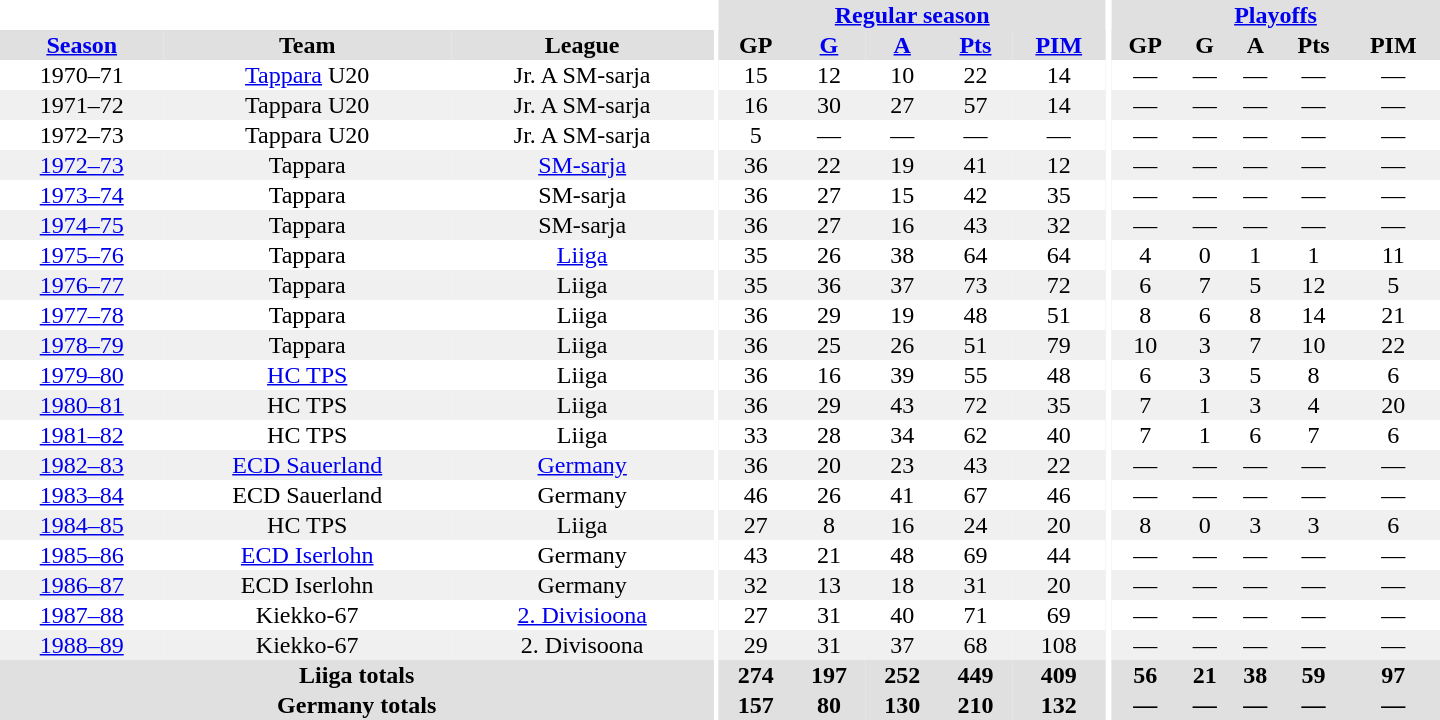<table border="0" cellpadding="1" cellspacing="0" style="text-align:center; width:60em">
<tr bgcolor="#e0e0e0">
<th colspan="3" bgcolor="#ffffff"></th>
<th rowspan="99" bgcolor="#ffffff"></th>
<th colspan="5"><a href='#'>Regular season</a></th>
<th rowspan="99" bgcolor="#ffffff"></th>
<th colspan="5"><a href='#'>Playoffs</a></th>
</tr>
<tr bgcolor="#e0e0e0">
<th><a href='#'>Season</a></th>
<th>Team</th>
<th>League</th>
<th>GP</th>
<th><a href='#'>G</a></th>
<th><a href='#'>A</a></th>
<th><a href='#'>Pts</a></th>
<th><a href='#'>PIM</a></th>
<th>GP</th>
<th>G</th>
<th>A</th>
<th>Pts</th>
<th>PIM</th>
</tr>
<tr>
<td>1970–71</td>
<td><a href='#'>Tappara</a> U20</td>
<td>Jr. A SM-sarja</td>
<td>15</td>
<td>12</td>
<td>10</td>
<td>22</td>
<td>14</td>
<td>—</td>
<td>—</td>
<td>—</td>
<td>—</td>
<td>—</td>
</tr>
<tr bgcolor="#f0f0f0">
<td>1971–72</td>
<td>Tappara U20</td>
<td>Jr. A SM-sarja</td>
<td>16</td>
<td>30</td>
<td>27</td>
<td>57</td>
<td>14</td>
<td>—</td>
<td>—</td>
<td>—</td>
<td>—</td>
<td>—</td>
</tr>
<tr>
<td>1972–73</td>
<td>Tappara U20</td>
<td>Jr. A SM-sarja</td>
<td>5</td>
<td>—</td>
<td>—</td>
<td>—</td>
<td>—</td>
<td>—</td>
<td>—</td>
<td>—</td>
<td>—</td>
<td>—</td>
</tr>
<tr bgcolor="#f0f0f0">
<td><a href='#'>1972–73</a></td>
<td>Tappara</td>
<td><a href='#'>SM-sarja</a></td>
<td>36</td>
<td>22</td>
<td>19</td>
<td>41</td>
<td>12</td>
<td>—</td>
<td>—</td>
<td>—</td>
<td>—</td>
<td>—</td>
</tr>
<tr>
<td><a href='#'>1973–74</a></td>
<td>Tappara</td>
<td>SM-sarja</td>
<td>36</td>
<td>27</td>
<td>15</td>
<td>42</td>
<td>35</td>
<td>—</td>
<td>—</td>
<td>—</td>
<td>—</td>
<td>—</td>
</tr>
<tr bgcolor="#f0f0f0">
<td><a href='#'>1974–75</a></td>
<td>Tappara</td>
<td>SM-sarja</td>
<td>36</td>
<td>27</td>
<td>16</td>
<td>43</td>
<td>32</td>
<td>—</td>
<td>—</td>
<td>—</td>
<td>—</td>
<td>—</td>
</tr>
<tr>
<td><a href='#'>1975–76</a></td>
<td>Tappara</td>
<td><a href='#'>Liiga</a></td>
<td>35</td>
<td>26</td>
<td>38</td>
<td>64</td>
<td>64</td>
<td>4</td>
<td>0</td>
<td>1</td>
<td>1</td>
<td>11</td>
</tr>
<tr bgcolor="#f0f0f0">
<td><a href='#'>1976–77</a></td>
<td>Tappara</td>
<td>Liiga</td>
<td>35</td>
<td>36</td>
<td>37</td>
<td>73</td>
<td>72</td>
<td>6</td>
<td>7</td>
<td>5</td>
<td>12</td>
<td>5</td>
</tr>
<tr>
<td><a href='#'>1977–78</a></td>
<td>Tappara</td>
<td>Liiga</td>
<td>36</td>
<td>29</td>
<td>19</td>
<td>48</td>
<td>51</td>
<td>8</td>
<td>6</td>
<td>8</td>
<td>14</td>
<td>21</td>
</tr>
<tr bgcolor="#f0f0f0">
<td><a href='#'>1978–79</a></td>
<td>Tappara</td>
<td>Liiga</td>
<td>36</td>
<td>25</td>
<td>26</td>
<td>51</td>
<td>79</td>
<td>10</td>
<td>3</td>
<td>7</td>
<td>10</td>
<td>22</td>
</tr>
<tr>
<td><a href='#'>1979–80</a></td>
<td><a href='#'>HC TPS</a></td>
<td>Liiga</td>
<td>36</td>
<td>16</td>
<td>39</td>
<td>55</td>
<td>48</td>
<td>6</td>
<td>3</td>
<td>5</td>
<td>8</td>
<td>6</td>
</tr>
<tr bgcolor="#f0f0f0">
<td><a href='#'>1980–81</a></td>
<td>HC TPS</td>
<td>Liiga</td>
<td>36</td>
<td>29</td>
<td>43</td>
<td>72</td>
<td>35</td>
<td>7</td>
<td>1</td>
<td>3</td>
<td>4</td>
<td>20</td>
</tr>
<tr>
<td><a href='#'>1981–82</a></td>
<td>HC TPS</td>
<td>Liiga</td>
<td>33</td>
<td>28</td>
<td>34</td>
<td>62</td>
<td>40</td>
<td>7</td>
<td>1</td>
<td>6</td>
<td>7</td>
<td>6</td>
</tr>
<tr bgcolor="#f0f0f0">
<td><a href='#'>1982–83</a></td>
<td><a href='#'>ECD Sauerland</a></td>
<td><a href='#'>Germany</a></td>
<td>36</td>
<td>20</td>
<td>23</td>
<td>43</td>
<td>22</td>
<td>—</td>
<td>—</td>
<td>—</td>
<td>—</td>
<td>—</td>
</tr>
<tr>
<td><a href='#'>1983–84</a></td>
<td>ECD Sauerland</td>
<td>Germany</td>
<td>46</td>
<td>26</td>
<td>41</td>
<td>67</td>
<td>46</td>
<td>—</td>
<td>—</td>
<td>—</td>
<td>—</td>
<td>—</td>
</tr>
<tr bgcolor="#f0f0f0">
<td><a href='#'>1984–85</a></td>
<td>HC TPS</td>
<td>Liiga</td>
<td>27</td>
<td>8</td>
<td>16</td>
<td>24</td>
<td>20</td>
<td>8</td>
<td>0</td>
<td>3</td>
<td>3</td>
<td>6</td>
</tr>
<tr>
<td><a href='#'>1985–86</a></td>
<td><a href='#'>ECD Iserlohn</a></td>
<td>Germany</td>
<td>43</td>
<td>21</td>
<td>48</td>
<td>69</td>
<td>44</td>
<td>—</td>
<td>—</td>
<td>—</td>
<td>—</td>
<td>—</td>
</tr>
<tr bgcolor="#f0f0f0">
<td><a href='#'>1986–87</a></td>
<td>ECD Iserlohn</td>
<td>Germany</td>
<td>32</td>
<td>13</td>
<td>18</td>
<td>31</td>
<td>20</td>
<td>—</td>
<td>—</td>
<td>—</td>
<td>—</td>
<td>—</td>
</tr>
<tr>
<td><a href='#'>1987–88</a></td>
<td>Kiekko-67</td>
<td><a href='#'>2. Divisioona</a></td>
<td>27</td>
<td>31</td>
<td>40</td>
<td>71</td>
<td>69</td>
<td>—</td>
<td>—</td>
<td>—</td>
<td>—</td>
<td>—</td>
</tr>
<tr bgcolor="#f0f0f0">
<td><a href='#'>1988–89</a></td>
<td>Kiekko-67</td>
<td>2. Divisoona</td>
<td>29</td>
<td>31</td>
<td>37</td>
<td>68</td>
<td>108</td>
<td>—</td>
<td>—</td>
<td>—</td>
<td>—</td>
<td>—</td>
</tr>
<tr>
</tr>
<tr ALIGN="center" bgcolor="#e0e0e0">
<th colspan="3">Liiga totals</th>
<th ALIGN="center">274</th>
<th ALIGN="center">197</th>
<th ALIGN="center">252</th>
<th ALIGN="center">449</th>
<th ALIGN="center">409</th>
<th ALIGN="center">56</th>
<th ALIGN="center">21</th>
<th ALIGN="center">38</th>
<th ALIGN="center">59</th>
<th ALIGN="center">97</th>
</tr>
<tr>
</tr>
<tr ALIGN="center" bgcolor="#e0e0e0">
<th colspan="3">Germany totals</th>
<th ALIGN="center">157</th>
<th ALIGN="center">80</th>
<th ALIGN="center">130</th>
<th ALIGN="center">210</th>
<th ALIGN="center">132</th>
<th ALIGN="center">—</th>
<th ALIGN="center">—</th>
<th ALIGN="center">—</th>
<th ALIGN="center">—</th>
<th ALIGN="center">—</th>
</tr>
</table>
